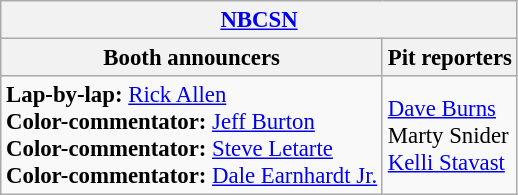<table class="wikitable" style="font-size: 95%">
<tr>
<th colspan="2"><a href='#'>NBCSN</a></th>
</tr>
<tr>
<th>Booth announcers</th>
<th>Pit reporters</th>
</tr>
<tr>
<td><strong>Lap-by-lap:</strong> <a href='#'>Rick Allen</a><br><strong>Color-commentator:</strong> <a href='#'>Jeff Burton</a><br><strong>Color-commentator:</strong> <a href='#'>Steve Letarte</a><br><strong>Color-commentator:</strong> <a href='#'>Dale Earnhardt Jr.</a></td>
<td><a href='#'>Dave Burns</a><br>Marty Snider<br><a href='#'>Kelli Stavast</a></td>
</tr>
</table>
